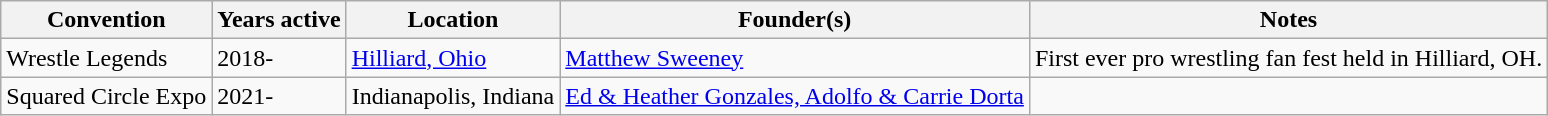<table class="sortable wikitable">
<tr>
<th>Convention</th>
<th>Years active</th>
<th>Location</th>
<th>Founder(s)</th>
<th>Notes</th>
</tr>
<tr>
<td>Wrestle Legends</td>
<td>2018-</td>
<td><a href='#'>Hilliard, Ohio</a></td>
<td><a href='#'>Matthew Sweeney</a></td>
<td>First ever pro wrestling fan fest held in Hilliard, OH.</td>
</tr>
<tr>
<td>Squared Circle Expo</td>
<td>2021-</td>
<td>Indianapolis, Indiana</td>
<td><a href='#'>Ed & Heather Gonzales, Adolfo & Carrie Dorta</a></td>
</tr>
</table>
